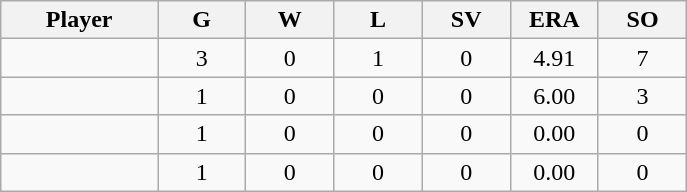<table class="wikitable sortable">
<tr>
<th bgcolor="#DDDDFF" width="16%">Player</th>
<th bgcolor="#DDDDFF" width="9%">G</th>
<th bgcolor="#DDDDFF" width="9%">W</th>
<th bgcolor="#DDDDFF" width="9%">L</th>
<th bgcolor="#DDDDFF" width="9%">SV</th>
<th bgcolor="#DDDDFF" width="9%">ERA</th>
<th bgcolor="#DDDDFF" width="9%">SO</th>
</tr>
<tr align="center">
<td></td>
<td>3</td>
<td>0</td>
<td>1</td>
<td>0</td>
<td>4.91</td>
<td>7</td>
</tr>
<tr align="center">
<td></td>
<td>1</td>
<td>0</td>
<td>0</td>
<td>0</td>
<td>6.00</td>
<td>3</td>
</tr>
<tr align="center">
<td></td>
<td>1</td>
<td>0</td>
<td>0</td>
<td>0</td>
<td>0.00</td>
<td>0</td>
</tr>
<tr align="center">
<td></td>
<td>1</td>
<td>0</td>
<td>0</td>
<td>0</td>
<td>0.00</td>
<td>0</td>
</tr>
</table>
